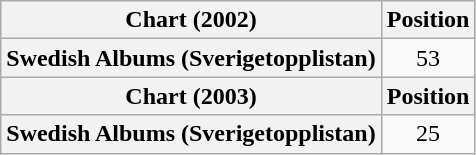<table class="wikitable plainrowheaders" style="text-align:center">
<tr>
<th scope="col">Chart (2002)</th>
<th scope="col">Position</th>
</tr>
<tr>
<th scope="row">Swedish Albums (Sverigetopplistan)</th>
<td>53</td>
</tr>
<tr>
<th scope="col">Chart (2003)</th>
<th scope="col">Position</th>
</tr>
<tr>
<th scope="row">Swedish Albums (Sverigetopplistan)</th>
<td>25</td>
</tr>
</table>
